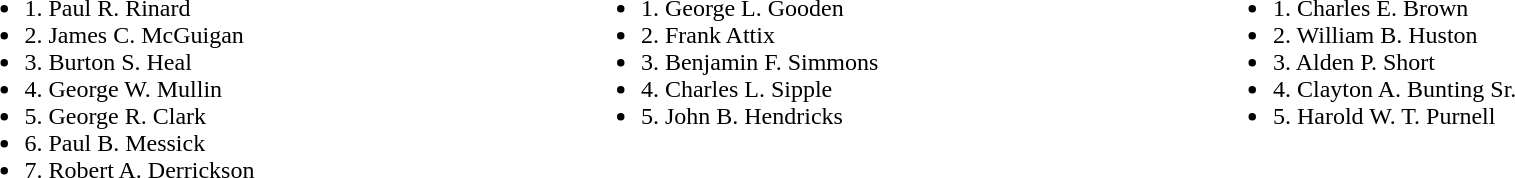<table width=100%>
<tr valign=top>
<td><br><ul><li>1. Paul R. Rinard</li><li>2. James C. McGuigan</li><li>3. Burton S. Heal</li><li>4. George W. Mullin</li><li>5. George R. Clark</li><li>6. Paul B. Messick</li><li>7. Robert A. Derrickson</li></ul></td>
<td><br><ul><li>1. George L. Gooden</li><li>2. Frank Attix</li><li>3. Benjamin F. Simmons</li><li>4. Charles L. Sipple</li><li>5. John B. Hendricks</li></ul></td>
<td><br><ul><li>1. Charles E. Brown</li><li>2. William B. Huston</li><li>3. Alden P. Short</li><li>4. Clayton A. Bunting Sr.</li><li>5. Harold W. T. Purnell</li></ul></td>
</tr>
</table>
